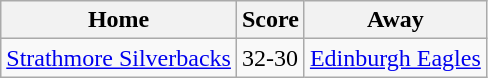<table class="wikitable">
<tr>
<th>Home</th>
<th>Score</th>
<th>Away</th>
</tr>
<tr>
<td><a href='#'>Strathmore Silverbacks</a></td>
<td>32-30</td>
<td><a href='#'>Edinburgh Eagles</a></td>
</tr>
</table>
